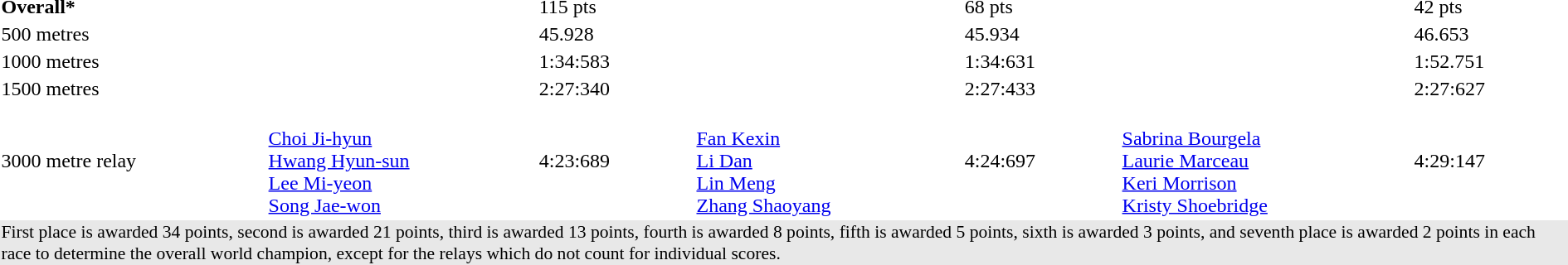<table>
<tr>
<td><strong>Overall*</strong></td>
<td></td>
<td>115  pts</td>
<td></td>
<td>68 pts</td>
<td></td>
<td>42 pts</td>
</tr>
<tr>
<td>500 metres</td>
<td></td>
<td>45.928</td>
<td></td>
<td>45.934</td>
<td></td>
<td>46.653</td>
</tr>
<tr>
<td>1000 metres</td>
<td></td>
<td>1:34:583</td>
<td></td>
<td>1:34:631</td>
<td></td>
<td>1:52.751</td>
</tr>
<tr>
<td>1500 metres</td>
<td></td>
<td>2:27:340</td>
<td></td>
<td>2:27:433</td>
<td></td>
<td>2:27:627</td>
</tr>
<tr>
<td>3000 metre relay</td>
<td><br><a href='#'>Choi Ji-hyun</a><br><a href='#'>Hwang Hyun-sun</a><br><a href='#'>Lee Mi-yeon</a><br><a href='#'>Song Jae-won</a></td>
<td>4:23:689</td>
<td><br><a href='#'>Fan Kexin</a><br><a href='#'>Li Dan</a><br><a href='#'>Lin Meng</a><br><a href='#'>Zhang Shaoyang</a></td>
<td>4:24:697</td>
<td><br><a href='#'>Sabrina Bourgela</a><br><a href='#'>Laurie Marceau</a><br><a href='#'>Keri Morrison</a><br><a href='#'>Kristy Shoebridge</a></td>
<td>4:29:147</td>
</tr>
<tr bgcolor= e8e8e8 style="font-size:90%;">
<td colspan=7> First place is awarded 34 points, second is awarded 21 points, third is awarded 13 points, fourth is awarded 8 points, fifth is awarded 5 points, sixth is awarded 3 points, and seventh place is awarded 2 points in each race to determine the overall world champion, except for the relays which do not count for individual scores.</td>
</tr>
</table>
